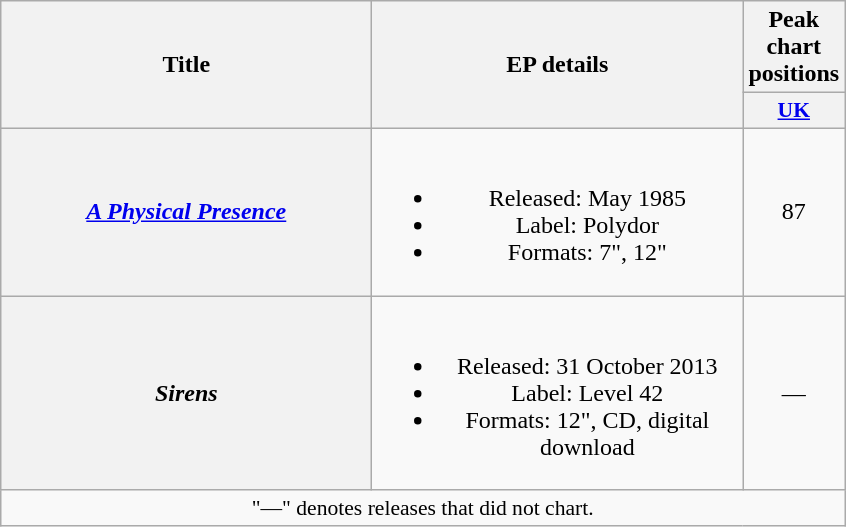<table class="wikitable plainrowheaders" style="text-align:center;">
<tr>
<th rowspan="2" scope="col" style="width:15em;">Title</th>
<th rowspan="2" scope="col" style="width:15em;">EP details</th>
<th>Peak chart positions</th>
</tr>
<tr>
<th scope="col" style="width:2em;font-size:90%;"><a href='#'>UK</a><br></th>
</tr>
<tr>
<th scope="row"><em><a href='#'>A Physical Presence</a></em></th>
<td><br><ul><li>Released: May 1985</li><li>Label: Polydor</li><li>Formats: 7", 12"</li></ul></td>
<td>87</td>
</tr>
<tr>
<th scope="row"><em>Sirens</em></th>
<td><br><ul><li>Released: 31 October 2013</li><li>Label: Level 42</li><li>Formats: 12", CD, digital download</li></ul></td>
<td>—</td>
</tr>
<tr>
<td colspan="3" style="font-size:90%">"—" denotes releases that did not chart.</td>
</tr>
</table>
